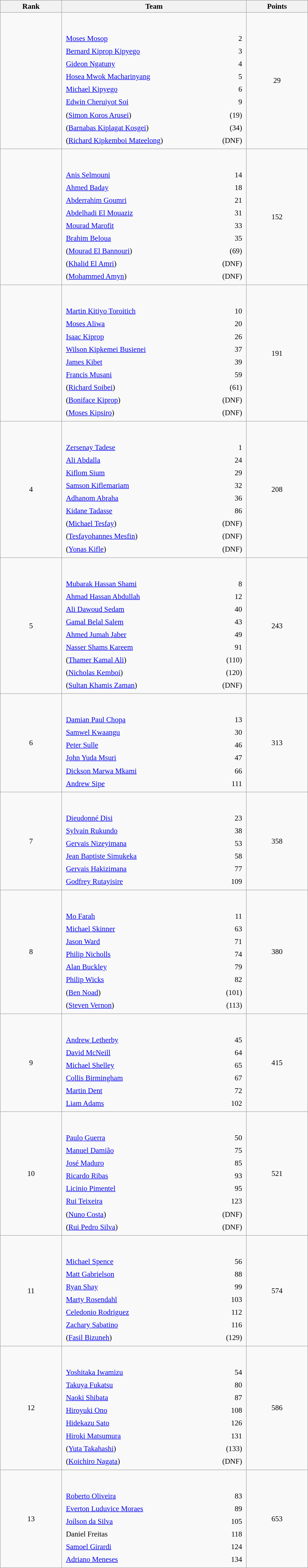<table class="wikitable sortable" style=" text-align:center; font-size:95%;" width="50%">
<tr>
<th width=10%>Rank</th>
<th width=30%>Team</th>
<th width=10%>Points</th>
</tr>
<tr>
<td align=center></td>
<td align=left> <br><br><table width=100%>
<tr>
<td align=left style="border:0"><a href='#'>Moses Mosop</a></td>
<td align=right style="border:0">2</td>
</tr>
<tr>
<td align=left style="border:0"><a href='#'>Bernard Kiprop Kipyego</a></td>
<td align=right style="border:0">3</td>
</tr>
<tr>
<td align=left style="border:0"><a href='#'>Gideon Ngatuny</a></td>
<td align=right style="border:0">4</td>
</tr>
<tr>
<td align=left style="border:0"><a href='#'>Hosea Mwok Macharinyang</a></td>
<td align=right style="border:0">5</td>
</tr>
<tr>
<td align=left style="border:0"><a href='#'>Michael Kipyego</a></td>
<td align=right style="border:0">6</td>
</tr>
<tr>
<td align=left style="border:0"><a href='#'>Edwin Cheruiyot Soi</a></td>
<td align=right style="border:0">9</td>
</tr>
<tr>
<td align=left style="border:0">(<a href='#'>Simon Koros Arusei</a>)</td>
<td align=right style="border:0">(19)</td>
</tr>
<tr>
<td align=left style="border:0">(<a href='#'>Barnabas Kiplagat Kosgei</a>)</td>
<td align=right style="border:0">(34)</td>
</tr>
<tr>
<td align=left style="border:0">(<a href='#'>Richard Kipkemboi Mateelong</a>)</td>
<td align=right style="border:0">(DNF)</td>
</tr>
</table>
</td>
<td>29</td>
</tr>
<tr>
<td align=center></td>
<td align=left> <br><br><table width=100%>
<tr>
<td align=left style="border:0"><a href='#'>Anis Selmouni</a></td>
<td align=right style="border:0">14</td>
</tr>
<tr>
<td align=left style="border:0"><a href='#'>Ahmed Baday</a></td>
<td align=right style="border:0">18</td>
</tr>
<tr>
<td align=left style="border:0"><a href='#'>Abderrahim Goumri</a></td>
<td align=right style="border:0">21</td>
</tr>
<tr>
<td align=left style="border:0"><a href='#'>Abdelhadi El Mouaziz</a></td>
<td align=right style="border:0">31</td>
</tr>
<tr>
<td align=left style="border:0"><a href='#'>Mourad Marofit</a></td>
<td align=right style="border:0">33</td>
</tr>
<tr>
<td align=left style="border:0"><a href='#'>Brahim Beloua</a></td>
<td align=right style="border:0">35</td>
</tr>
<tr>
<td align=left style="border:0">(<a href='#'>Mourad El Bannouri</a>)</td>
<td align=right style="border:0">(69)</td>
</tr>
<tr>
<td align=left style="border:0">(<a href='#'>Khalid El Amri</a>)</td>
<td align=right style="border:0">(DNF)</td>
</tr>
<tr>
<td align=left style="border:0">(<a href='#'>Mohammed Amyn</a>)</td>
<td align=right style="border:0">(DNF)</td>
</tr>
</table>
</td>
<td>152</td>
</tr>
<tr>
<td align=center></td>
<td align=left> <br><br><table width=100%>
<tr>
<td align=left style="border:0"><a href='#'>Martin Kitiyo Toroitich</a></td>
<td align=right style="border:0">10</td>
</tr>
<tr>
<td align=left style="border:0"><a href='#'>Moses Aliwa</a></td>
<td align=right style="border:0">20</td>
</tr>
<tr>
<td align=left style="border:0"><a href='#'>Isaac Kiprop</a></td>
<td align=right style="border:0">26</td>
</tr>
<tr>
<td align=left style="border:0"><a href='#'>Wilson Kipkemei Busienei</a></td>
<td align=right style="border:0">37</td>
</tr>
<tr>
<td align=left style="border:0"><a href='#'>James Kibet</a></td>
<td align=right style="border:0">39</td>
</tr>
<tr>
<td align=left style="border:0"><a href='#'>Francis Musani</a></td>
<td align=right style="border:0">59</td>
</tr>
<tr>
<td align=left style="border:0">(<a href='#'>Richard Soibei</a>)</td>
<td align=right style="border:0">(61)</td>
</tr>
<tr>
<td align=left style="border:0">(<a href='#'>Boniface Kiprop</a>)</td>
<td align=right style="border:0">(DNF)</td>
</tr>
<tr>
<td align=left style="border:0">(<a href='#'>Moses Kipsiro</a>)</td>
<td align=right style="border:0">(DNF)</td>
</tr>
</table>
</td>
<td>191</td>
</tr>
<tr>
<td align=center>4</td>
<td align=left> <br><br><table width=100%>
<tr>
<td align=left style="border:0"><a href='#'>Zersenay Tadese</a></td>
<td align=right style="border:0">1</td>
</tr>
<tr>
<td align=left style="border:0"><a href='#'>Ali Abdalla</a></td>
<td align=right style="border:0">24</td>
</tr>
<tr>
<td align=left style="border:0"><a href='#'>Kiflom Sium</a></td>
<td align=right style="border:0">29</td>
</tr>
<tr>
<td align=left style="border:0"><a href='#'>Samson Kiflemariam</a></td>
<td align=right style="border:0">32</td>
</tr>
<tr>
<td align=left style="border:0"><a href='#'>Adhanom Abraha</a></td>
<td align=right style="border:0">36</td>
</tr>
<tr>
<td align=left style="border:0"><a href='#'>Kidane Tadasse</a></td>
<td align=right style="border:0">86</td>
</tr>
<tr>
<td align=left style="border:0">(<a href='#'>Michael Tesfay</a>)</td>
<td align=right style="border:0">(DNF)</td>
</tr>
<tr>
<td align=left style="border:0">(<a href='#'>Tesfayohannes Mesfin</a>)</td>
<td align=right style="border:0">(DNF)</td>
</tr>
<tr>
<td align=left style="border:0">(<a href='#'>Yonas Kifle</a>)</td>
<td align=right style="border:0">(DNF)</td>
</tr>
</table>
</td>
<td>208</td>
</tr>
<tr>
<td align=center>5</td>
<td align=left> <br><br><table width=100%>
<tr>
<td align=left style="border:0"><a href='#'>Mubarak Hassan Shami</a></td>
<td align=right style="border:0">8</td>
</tr>
<tr>
<td align=left style="border:0"><a href='#'>Ahmad Hassan Abdullah</a></td>
<td align=right style="border:0">12</td>
</tr>
<tr>
<td align=left style="border:0"><a href='#'>Ali Dawoud Sedam</a></td>
<td align=right style="border:0">40</td>
</tr>
<tr>
<td align=left style="border:0"><a href='#'>Gamal Belal Salem</a></td>
<td align=right style="border:0">43</td>
</tr>
<tr>
<td align=left style="border:0"><a href='#'>Ahmed Jumah Jaber</a></td>
<td align=right style="border:0">49</td>
</tr>
<tr>
<td align=left style="border:0"><a href='#'>Nasser Shams Kareem</a></td>
<td align=right style="border:0">91</td>
</tr>
<tr>
<td align=left style="border:0">(<a href='#'>Thamer Kamal Ali</a>)</td>
<td align=right style="border:0">(110)</td>
</tr>
<tr>
<td align=left style="border:0">(<a href='#'>Nicholas Kemboi</a>)</td>
<td align=right style="border:0">(120)</td>
</tr>
<tr>
<td align=left style="border:0">(<a href='#'>Sultan Khamis Zaman</a>)</td>
<td align=right style="border:0">(DNF)</td>
</tr>
</table>
</td>
<td>243</td>
</tr>
<tr>
<td align=center>6</td>
<td align=left> <br><br><table width=100%>
<tr>
<td align=left style="border:0"><a href='#'>Damian Paul Chopa</a></td>
<td align=right style="border:0">13</td>
</tr>
<tr>
<td align=left style="border:0"><a href='#'>Samwel Kwaangu</a></td>
<td align=right style="border:0">30</td>
</tr>
<tr>
<td align=left style="border:0"><a href='#'>Peter Sulle</a></td>
<td align=right style="border:0">46</td>
</tr>
<tr>
<td align=left style="border:0"><a href='#'>John Yuda Msuri</a></td>
<td align=right style="border:0">47</td>
</tr>
<tr>
<td align=left style="border:0"><a href='#'>Dickson Marwa Mkami</a></td>
<td align=right style="border:0">66</td>
</tr>
<tr>
<td align=left style="border:0"><a href='#'>Andrew Sipe</a></td>
<td align=right style="border:0">111</td>
</tr>
</table>
</td>
<td>313</td>
</tr>
<tr>
<td align=center>7</td>
<td align=left> <br><br><table width=100%>
<tr>
<td align=left style="border:0"><a href='#'>Dieudonné Disi</a></td>
<td align=right style="border:0">23</td>
</tr>
<tr>
<td align=left style="border:0"><a href='#'>Sylvain Rukundo</a></td>
<td align=right style="border:0">38</td>
</tr>
<tr>
<td align=left style="border:0"><a href='#'>Gervais Nizeyimana</a></td>
<td align=right style="border:0">53</td>
</tr>
<tr>
<td align=left style="border:0"><a href='#'>Jean Baptiste Simukeka</a></td>
<td align=right style="border:0">58</td>
</tr>
<tr>
<td align=left style="border:0"><a href='#'>Gervais Hakizimana</a></td>
<td align=right style="border:0">77</td>
</tr>
<tr>
<td align=left style="border:0"><a href='#'>Godfrey Rutayisire</a></td>
<td align=right style="border:0">109</td>
</tr>
</table>
</td>
<td>358</td>
</tr>
<tr>
<td align=center>8</td>
<td align=left> <br><br><table width=100%>
<tr>
<td align=left style="border:0"><a href='#'>Mo Farah</a></td>
<td align=right style="border:0">11</td>
</tr>
<tr>
<td align=left style="border:0"><a href='#'>Michael Skinner</a></td>
<td align=right style="border:0">63</td>
</tr>
<tr>
<td align=left style="border:0"><a href='#'>Jason Ward</a></td>
<td align=right style="border:0">71</td>
</tr>
<tr>
<td align=left style="border:0"><a href='#'>Philip Nicholls</a></td>
<td align=right style="border:0">74</td>
</tr>
<tr>
<td align=left style="border:0"><a href='#'>Alan Buckley</a></td>
<td align=right style="border:0">79</td>
</tr>
<tr>
<td align=left style="border:0"><a href='#'>Philip Wicks</a></td>
<td align=right style="border:0">82</td>
</tr>
<tr>
<td align=left style="border:0">(<a href='#'>Ben Noad</a>)</td>
<td align=right style="border:0">(101)</td>
</tr>
<tr>
<td align=left style="border:0">(<a href='#'>Steven Vernon</a>)</td>
<td align=right style="border:0">(113)</td>
</tr>
</table>
</td>
<td>380</td>
</tr>
<tr>
<td align=center>9</td>
<td align=left> <br><br><table width=100%>
<tr>
<td align=left style="border:0"><a href='#'>Andrew Letherby</a></td>
<td align=right style="border:0">45</td>
</tr>
<tr>
<td align=left style="border:0"><a href='#'>David McNeill</a></td>
<td align=right style="border:0">64</td>
</tr>
<tr>
<td align=left style="border:0"><a href='#'>Michael Shelley</a></td>
<td align=right style="border:0">65</td>
</tr>
<tr>
<td align=left style="border:0"><a href='#'>Collis Birmingham</a></td>
<td align=right style="border:0">67</td>
</tr>
<tr>
<td align=left style="border:0"><a href='#'>Martin Dent</a></td>
<td align=right style="border:0">72</td>
</tr>
<tr>
<td align=left style="border:0"><a href='#'>Liam Adams</a></td>
<td align=right style="border:0">102</td>
</tr>
</table>
</td>
<td>415</td>
</tr>
<tr>
<td align=center>10</td>
<td align=left> <br><br><table width=100%>
<tr>
<td align=left style="border:0"><a href='#'>Paulo Guerra</a></td>
<td align=right style="border:0">50</td>
</tr>
<tr>
<td align=left style="border:0"><a href='#'>Manuel Damião</a></td>
<td align=right style="border:0">75</td>
</tr>
<tr>
<td align=left style="border:0"><a href='#'>José Maduro</a></td>
<td align=right style="border:0">85</td>
</tr>
<tr>
<td align=left style="border:0"><a href='#'>Ricardo Ribas</a></td>
<td align=right style="border:0">93</td>
</tr>
<tr>
<td align=left style="border:0"><a href='#'>Licinio Pimentel</a></td>
<td align=right style="border:0">95</td>
</tr>
<tr>
<td align=left style="border:0"><a href='#'>Rui Teixeira</a></td>
<td align=right style="border:0">123</td>
</tr>
<tr>
<td align=left style="border:0">(<a href='#'>Nuno Costa</a>)</td>
<td align=right style="border:0">(DNF)</td>
</tr>
<tr>
<td align=left style="border:0">(<a href='#'>Rui Pedro Silva</a>)</td>
<td align=right style="border:0">(DNF)</td>
</tr>
</table>
</td>
<td>521</td>
</tr>
<tr>
<td align=center>11</td>
<td align=left> <br><br><table width=100%>
<tr>
<td align=left style="border:0"><a href='#'>Michael Spence</a></td>
<td align=right style="border:0">56</td>
</tr>
<tr>
<td align=left style="border:0"><a href='#'>Matt Gabrielson</a></td>
<td align=right style="border:0">88</td>
</tr>
<tr>
<td align=left style="border:0"><a href='#'>Ryan Shay</a></td>
<td align=right style="border:0">99</td>
</tr>
<tr>
<td align=left style="border:0"><a href='#'>Marty Rosendahl</a></td>
<td align=right style="border:0">103</td>
</tr>
<tr>
<td align=left style="border:0"><a href='#'>Celedonio Rodriguez</a></td>
<td align=right style="border:0">112</td>
</tr>
<tr>
<td align=left style="border:0"><a href='#'>Zachary Sabatino</a></td>
<td align=right style="border:0">116</td>
</tr>
<tr>
<td align=left style="border:0">(<a href='#'>Fasil Bizuneh</a>)</td>
<td align=right style="border:0">(129)</td>
</tr>
</table>
</td>
<td>574</td>
</tr>
<tr>
<td align=center>12</td>
<td align=left> <br><br><table width=100%>
<tr>
<td align=left style="border:0"><a href='#'>Yoshitaka Iwamizu</a></td>
<td align=right style="border:0">54</td>
</tr>
<tr>
<td align=left style="border:0"><a href='#'>Takuya Fukatsu</a></td>
<td align=right style="border:0">80</td>
</tr>
<tr>
<td align=left style="border:0"><a href='#'>Naoki Shibata</a></td>
<td align=right style="border:0">87</td>
</tr>
<tr>
<td align=left style="border:0"><a href='#'>Hiroyuki Ono</a></td>
<td align=right style="border:0">108</td>
</tr>
<tr>
<td align=left style="border:0"><a href='#'>Hidekazu Sato</a></td>
<td align=right style="border:0">126</td>
</tr>
<tr>
<td align=left style="border:0"><a href='#'>Hiroki Matsumura</a></td>
<td align=right style="border:0">131</td>
</tr>
<tr>
<td align=left style="border:0">(<a href='#'>Yuta Takahashi</a>)</td>
<td align=right style="border:0">(133)</td>
</tr>
<tr>
<td align=left style="border:0">(<a href='#'>Koichiro Nagata</a>)</td>
<td align=right style="border:0">(DNF)</td>
</tr>
</table>
</td>
<td>586</td>
</tr>
<tr>
<td align=center>13</td>
<td align=left> <br><br><table width=100%>
<tr>
<td align=left style="border:0"><a href='#'>Roberto Oliveira</a></td>
<td align=right style="border:0">83</td>
</tr>
<tr>
<td align=left style="border:0"><a href='#'>Everton Luduvice Moraes</a></td>
<td align=right style="border:0">89</td>
</tr>
<tr>
<td align=left style="border:0"><a href='#'>Joílson da Silva</a></td>
<td align=right style="border:0">105</td>
</tr>
<tr>
<td align=left style="border:0">Daniel Freitas</td>
<td align=right style="border:0">118</td>
</tr>
<tr>
<td align=left style="border:0"><a href='#'>Samoel Girardi</a></td>
<td align=right style="border:0">124</td>
</tr>
<tr>
<td align=left style="border:0"><a href='#'>Adriano Meneses</a></td>
<td align=right style="border:0">134</td>
</tr>
</table>
</td>
<td>653</td>
</tr>
</table>
